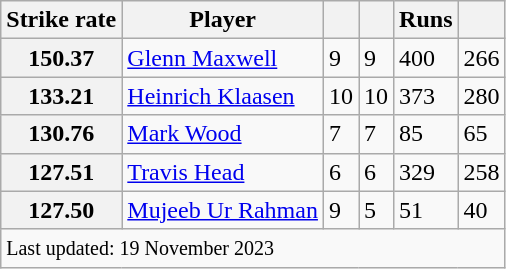<table class="wikitable">
<tr>
<th>Strike rate</th>
<th>Player</th>
<th></th>
<th></th>
<th>Runs</th>
<th></th>
</tr>
<tr>
<th>150.37</th>
<td> <a href='#'>Glenn Maxwell</a></td>
<td>9</td>
<td>9</td>
<td>400</td>
<td>266</td>
</tr>
<tr>
<th>133.21</th>
<td> <a href='#'>Heinrich Klaasen</a></td>
<td>10</td>
<td>10</td>
<td>373</td>
<td>280</td>
</tr>
<tr>
<th>130.76</th>
<td> <a href='#'>Mark Wood</a></td>
<td>7</td>
<td>7</td>
<td>85</td>
<td>65</td>
</tr>
<tr>
<th>127.51</th>
<td> <a href='#'>Travis Head</a></td>
<td>6</td>
<td>6</td>
<td>329</td>
<td>258</td>
</tr>
<tr>
<th>127.50</th>
<td> <a href='#'>Mujeeb Ur Rahman</a></td>
<td>9</td>
<td>5</td>
<td>51</td>
<td>40</td>
</tr>
<tr>
<td colspan="6"><small>Last updated: 19 November 2023</small></td>
</tr>
</table>
